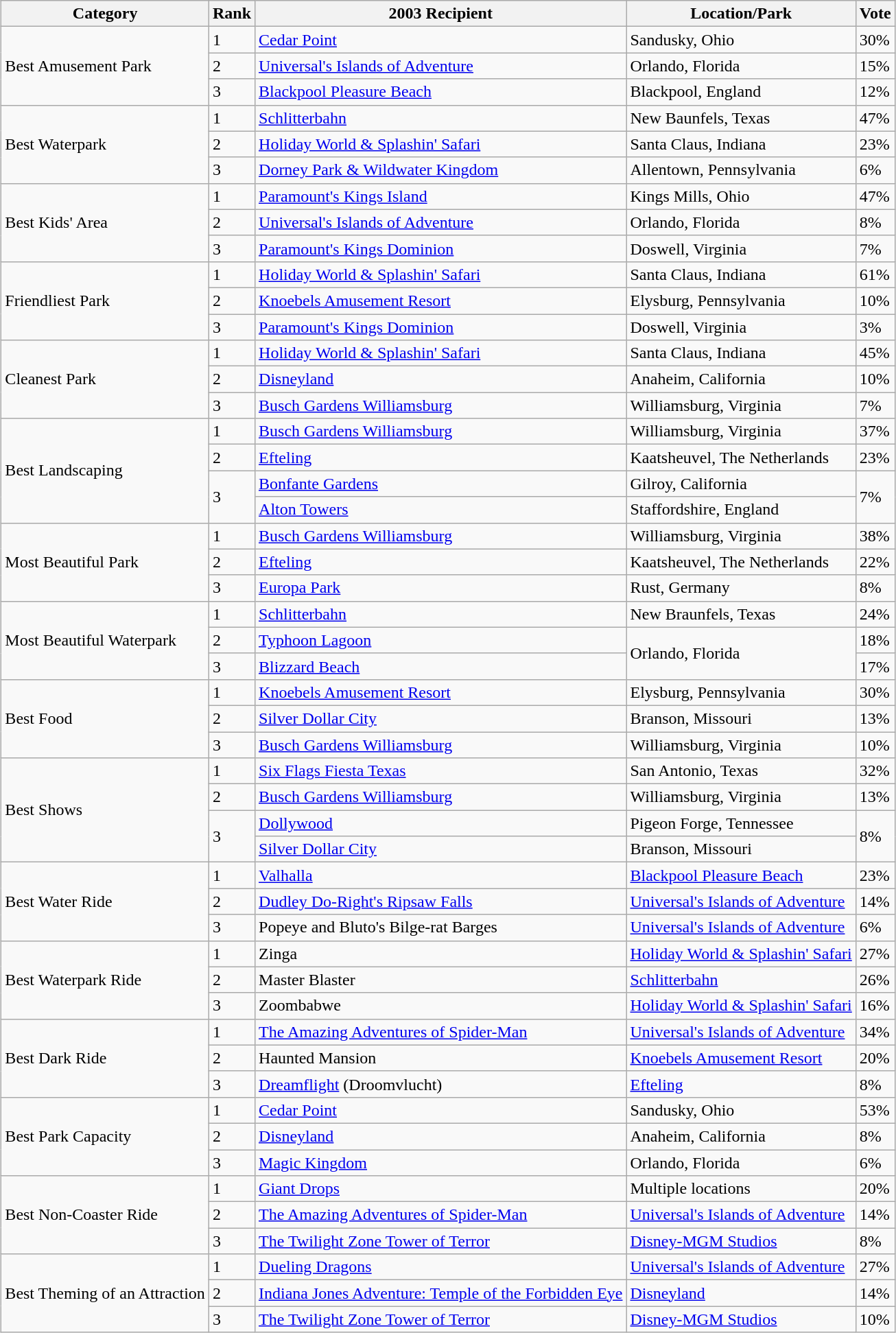<table class= "wikitable sortable" style="margin:1em auto;">
<tr>
<th>Category</th>
<th>Rank</th>
<th>2003 Recipient</th>
<th>Location/Park</th>
<th>Vote</th>
</tr>
<tr>
<td rowspan="3">Best Amusement Park</td>
<td>1</td>
<td><a href='#'>Cedar Point</a></td>
<td>Sandusky, Ohio</td>
<td>30%</td>
</tr>
<tr>
<td>2</td>
<td><a href='#'>Universal's Islands of Adventure</a></td>
<td>Orlando, Florida</td>
<td>15%</td>
</tr>
<tr>
<td>3</td>
<td><a href='#'>Blackpool Pleasure Beach</a></td>
<td>Blackpool, England</td>
<td>12%</td>
</tr>
<tr>
<td rowspan="3">Best Waterpark</td>
<td>1</td>
<td><a href='#'>Schlitterbahn</a></td>
<td>New Baunfels, Texas</td>
<td>47%</td>
</tr>
<tr>
<td>2</td>
<td><a href='#'>Holiday World & Splashin' Safari</a></td>
<td>Santa Claus, Indiana</td>
<td>23%</td>
</tr>
<tr>
<td>3</td>
<td><a href='#'>Dorney Park & Wildwater Kingdom</a></td>
<td>Allentown, Pennsylvania</td>
<td>6%</td>
</tr>
<tr>
<td rowspan="3">Best Kids' Area</td>
<td>1</td>
<td><a href='#'>Paramount's Kings Island</a></td>
<td>Kings Mills, Ohio</td>
<td>47%</td>
</tr>
<tr>
<td>2</td>
<td><a href='#'>Universal's Islands of Adventure</a></td>
<td>Orlando, Florida</td>
<td>8%</td>
</tr>
<tr>
<td>3</td>
<td><a href='#'>Paramount's Kings Dominion</a></td>
<td>Doswell, Virginia</td>
<td>7%</td>
</tr>
<tr>
<td rowspan="3">Friendliest Park</td>
<td>1</td>
<td><a href='#'>Holiday World & Splashin' Safari</a></td>
<td>Santa Claus, Indiana</td>
<td>61%</td>
</tr>
<tr>
<td>2</td>
<td><a href='#'>Knoebels Amusement Resort</a></td>
<td>Elysburg, Pennsylvania</td>
<td>10%</td>
</tr>
<tr>
<td>3</td>
<td><a href='#'>Paramount's Kings Dominion</a></td>
<td>Doswell, Virginia</td>
<td>3%</td>
</tr>
<tr>
<td rowspan="3">Cleanest Park</td>
<td>1</td>
<td><a href='#'>Holiday World & Splashin' Safari</a></td>
<td>Santa Claus, Indiana</td>
<td>45%</td>
</tr>
<tr>
<td>2</td>
<td><a href='#'>Disneyland</a></td>
<td>Anaheim, California</td>
<td>10%</td>
</tr>
<tr>
<td>3</td>
<td><a href='#'>Busch Gardens Williamsburg</a></td>
<td>Williamsburg, Virginia</td>
<td>7%</td>
</tr>
<tr>
<td rowspan="4">Best Landscaping</td>
<td>1</td>
<td><a href='#'>Busch Gardens Williamsburg</a></td>
<td>Williamsburg, Virginia</td>
<td>37%</td>
</tr>
<tr>
<td>2</td>
<td><a href='#'>Efteling</a></td>
<td>Kaatsheuvel, The Netherlands</td>
<td>23%</td>
</tr>
<tr>
<td rowspan="2">3</td>
<td><a href='#'>Bonfante Gardens</a></td>
<td>Gilroy, California</td>
<td rowspan="2">7%</td>
</tr>
<tr>
<td><a href='#'>Alton Towers</a></td>
<td>Staffordshire, England</td>
</tr>
<tr>
<td rowspan="3">Most Beautiful Park</td>
<td>1</td>
<td><a href='#'>Busch Gardens Williamsburg</a></td>
<td>Williamsburg, Virginia</td>
<td>38%</td>
</tr>
<tr>
<td>2</td>
<td><a href='#'>Efteling</a></td>
<td>Kaatsheuvel, The Netherlands</td>
<td>22%</td>
</tr>
<tr>
<td>3</td>
<td><a href='#'>Europa Park</a></td>
<td>Rust, Germany</td>
<td>8%</td>
</tr>
<tr>
<td rowspan="3">Most Beautiful Waterpark</td>
<td>1</td>
<td><a href='#'>Schlitterbahn</a></td>
<td>New Braunfels, Texas</td>
<td>24%</td>
</tr>
<tr>
<td>2</td>
<td><a href='#'>Typhoon Lagoon</a></td>
<td rowspan="2">Orlando, Florida</td>
<td>18%</td>
</tr>
<tr>
<td>3</td>
<td><a href='#'>Blizzard Beach</a></td>
<td>17%</td>
</tr>
<tr>
<td rowspan="3">Best Food</td>
<td>1</td>
<td><a href='#'>Knoebels Amusement Resort</a></td>
<td>Elysburg, Pennsylvania</td>
<td>30%</td>
</tr>
<tr>
<td>2</td>
<td><a href='#'>Silver Dollar City</a></td>
<td>Branson, Missouri</td>
<td>13%</td>
</tr>
<tr>
<td>3</td>
<td><a href='#'>Busch Gardens Williamsburg</a></td>
<td>Williamsburg, Virginia</td>
<td>10%</td>
</tr>
<tr>
<td rowspan="4">Best Shows</td>
<td>1</td>
<td><a href='#'>Six Flags Fiesta Texas</a></td>
<td>San Antonio, Texas</td>
<td>32%</td>
</tr>
<tr>
<td>2</td>
<td><a href='#'>Busch Gardens Williamsburg</a></td>
<td>Williamsburg, Virginia</td>
<td>13%</td>
</tr>
<tr>
<td rowspan="2">3</td>
<td><a href='#'>Dollywood</a></td>
<td>Pigeon Forge, Tennessee</td>
<td rowspan="2">8%</td>
</tr>
<tr>
<td><a href='#'>Silver Dollar City</a></td>
<td>Branson, Missouri</td>
</tr>
<tr>
<td rowspan="3">Best Water Ride</td>
<td>1</td>
<td><a href='#'>Valhalla</a></td>
<td><a href='#'>Blackpool Pleasure Beach</a></td>
<td>23%</td>
</tr>
<tr>
<td>2</td>
<td><a href='#'>Dudley Do-Right's Ripsaw Falls</a></td>
<td><a href='#'>Universal's Islands of Adventure</a></td>
<td>14%</td>
</tr>
<tr>
<td>3</td>
<td>Popeye and Bluto's Bilge-rat Barges</td>
<td><a href='#'>Universal's Islands of Adventure</a></td>
<td>6%</td>
</tr>
<tr>
<td rowspan="3">Best Waterpark Ride</td>
<td>1</td>
<td>Zinga</td>
<td><a href='#'>Holiday World & Splashin' Safari</a></td>
<td>27%</td>
</tr>
<tr>
<td>2</td>
<td>Master Blaster</td>
<td><a href='#'>Schlitterbahn</a></td>
<td>26%</td>
</tr>
<tr>
<td>3</td>
<td>Zoombabwe</td>
<td><a href='#'>Holiday World & Splashin' Safari</a></td>
<td>16%</td>
</tr>
<tr>
<td rowspan=3>Best Dark Ride</td>
<td>1</td>
<td><a href='#'>The Amazing Adventures of Spider-Man</a></td>
<td><a href='#'>Universal's Islands of Adventure</a></td>
<td>34%</td>
</tr>
<tr>
<td>2</td>
<td>Haunted Mansion</td>
<td><a href='#'>Knoebels Amusement Resort</a></td>
<td>20%</td>
</tr>
<tr>
<td>3</td>
<td><a href='#'>Dreamflight</a> (Droomvlucht)</td>
<td><a href='#'>Efteling</a></td>
<td>8%</td>
</tr>
<tr>
<td rowspan=3>Best Park Capacity</td>
<td>1</td>
<td><a href='#'>Cedar Point</a></td>
<td>Sandusky, Ohio</td>
<td>53%</td>
</tr>
<tr>
<td>2</td>
<td><a href='#'>Disneyland</a></td>
<td>Anaheim, California</td>
<td>8%</td>
</tr>
<tr>
<td>3</td>
<td><a href='#'>Magic Kingdom</a></td>
<td>Orlando, Florida</td>
<td>6%</td>
</tr>
<tr>
<td rowspan=3>Best Non-Coaster Ride</td>
<td>1</td>
<td><a href='#'>Giant Drops</a></td>
<td>Multiple locations</td>
<td>20%</td>
</tr>
<tr>
<td>2</td>
<td><a href='#'>The Amazing Adventures of Spider-Man</a></td>
<td><a href='#'>Universal's Islands of Adventure</a></td>
<td>14%</td>
</tr>
<tr>
<td>3</td>
<td><a href='#'>The Twilight Zone Tower of Terror</a></td>
<td><a href='#'>Disney-MGM Studios</a></td>
<td>8%</td>
</tr>
<tr>
<td rowspan=3>Best Theming of an Attraction</td>
<td>1</td>
<td><a href='#'>Dueling Dragons</a></td>
<td><a href='#'>Universal's Islands of Adventure</a></td>
<td>27%</td>
</tr>
<tr>
<td>2</td>
<td><a href='#'>Indiana Jones Adventure: Temple of the Forbidden Eye</a></td>
<td><a href='#'>Disneyland</a></td>
<td>14%</td>
</tr>
<tr>
<td>3</td>
<td><a href='#'>The Twilight Zone Tower of Terror</a></td>
<td><a href='#'>Disney-MGM Studios</a></td>
<td>10%</td>
</tr>
</table>
